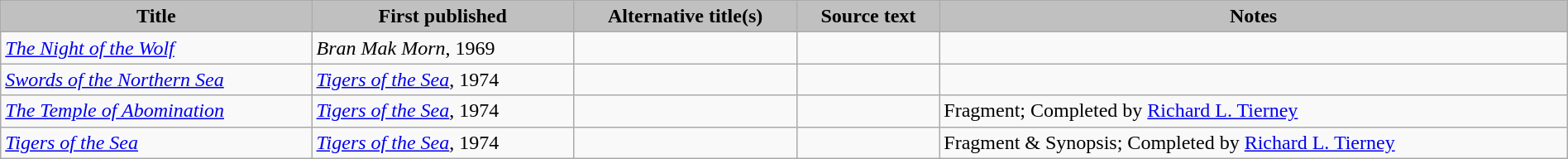<table class="wikitable" width="100%">
<tr>
<th style="background:#C0C0C0;">Title</th>
<th style="background:#C0C0C0;">First published</th>
<th style="background:#C0C0C0;">Alternative title(s)</th>
<th style="background:#C0C0C0;">Source text</th>
<th style="background:#C0C0C0;">Notes</th>
</tr>
<tr>
<td><em><a href='#'>The Night of the Wolf</a></em></td>
<td><em>Bran Mak Morn</em>, 1969</td>
<td></td>
<td></td>
<td></td>
</tr>
<tr>
<td><em><a href='#'>Swords of the Northern Sea</a></em></td>
<td><em><a href='#'>Tigers of the Sea</a></em>, 1974</td>
<td></td>
<td></td>
<td></td>
</tr>
<tr>
<td><em><a href='#'>The Temple of Abomination</a></em></td>
<td><em><a href='#'>Tigers of the Sea</a></em>, 1974</td>
<td></td>
<td></td>
<td>Fragment; Completed by <a href='#'>Richard L. Tierney</a></td>
</tr>
<tr>
<td><em><a href='#'>Tigers of the Sea</a></em></td>
<td><em><a href='#'>Tigers of the Sea</a></em>, 1974</td>
<td></td>
<td></td>
<td>Fragment & Synopsis; Completed by <a href='#'>Richard L. Tierney</a></td>
</tr>
</table>
